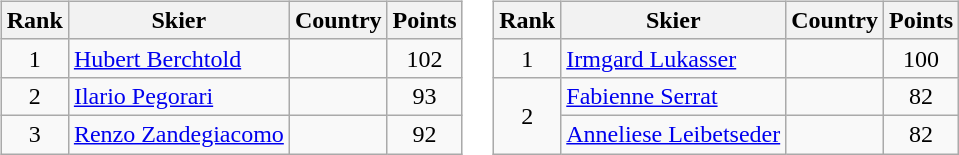<table>
<tr>
<td><br><table class="wikitable">
<tr class="backgroundcolor5">
<th>Rank</th>
<th>Skier</th>
<th>Country</th>
<th>Points</th>
</tr>
<tr>
<td align="center">1</td>
<td><a href='#'>Hubert Berchtold</a></td>
<td></td>
<td align="center">102</td>
</tr>
<tr>
<td align="center">2</td>
<td><a href='#'>Ilario Pegorari</a></td>
<td></td>
<td align="center">93</td>
</tr>
<tr>
<td align="center">3</td>
<td><a href='#'>Renzo Zandegiacomo</a></td>
<td></td>
<td align="center">92</td>
</tr>
</table>
</td>
<td><br><table class="wikitable">
<tr class="backgroundcolor5">
<th>Rank</th>
<th>Skier</th>
<th>Country</th>
<th>Points</th>
</tr>
<tr>
<td align="center">1</td>
<td><a href='#'>Irmgard Lukasser</a></td>
<td></td>
<td align="center">100</td>
</tr>
<tr>
<td rowspan=2 align="center">2</td>
<td><a href='#'>Fabienne Serrat</a></td>
<td></td>
<td align="center">82</td>
</tr>
<tr>
<td><a href='#'>Anneliese Leibetseder</a></td>
<td></td>
<td align="center">82</td>
</tr>
</table>
</td>
</tr>
</table>
